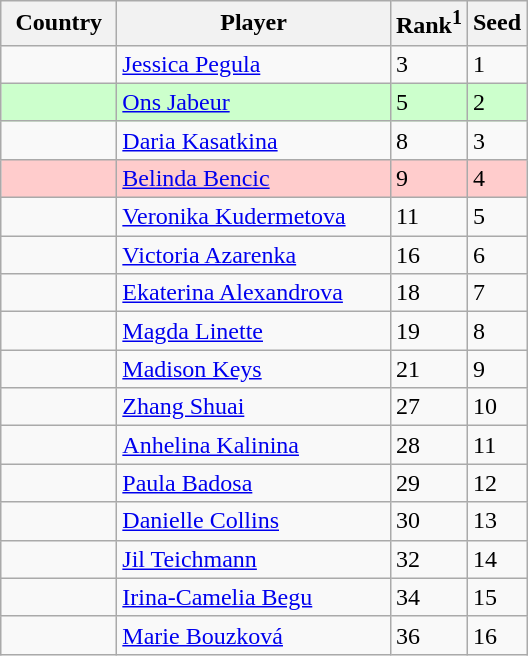<table class="sortable wikitable">
<tr>
<th width="70">Country</th>
<th width="175">Player</th>
<th>Rank<sup>1</sup></th>
<th>Seed</th>
</tr>
<tr>
<td></td>
<td><a href='#'>Jessica Pegula</a></td>
<td>3</td>
<td>1</td>
</tr>
<tr bgcolor=CCFFCC>
<td></td>
<td><a href='#'>Ons Jabeur</a></td>
<td>5</td>
<td>2</td>
</tr>
<tr>
<td></td>
<td><a href='#'>Daria Kasatkina</a></td>
<td>8</td>
<td>3</td>
</tr>
<tr bgcolor=FFCCCC>
<td></td>
<td><a href='#'>Belinda Bencic</a></td>
<td>9</td>
<td>4</td>
</tr>
<tr>
<td></td>
<td><a href='#'>Veronika Kudermetova</a></td>
<td>11</td>
<td>5</td>
</tr>
<tr>
<td></td>
<td><a href='#'>Victoria Azarenka</a></td>
<td>16</td>
<td>6</td>
</tr>
<tr>
<td></td>
<td><a href='#'>Ekaterina Alexandrova</a></td>
<td>18</td>
<td>7</td>
</tr>
<tr>
<td></td>
<td><a href='#'>Magda Linette</a></td>
<td>19</td>
<td>8</td>
</tr>
<tr>
<td></td>
<td><a href='#'>Madison Keys</a></td>
<td>21</td>
<td>9</td>
</tr>
<tr>
<td></td>
<td><a href='#'>Zhang Shuai</a></td>
<td>27</td>
<td>10</td>
</tr>
<tr>
<td></td>
<td><a href='#'>Anhelina Kalinina</a></td>
<td>28</td>
<td>11</td>
</tr>
<tr>
<td></td>
<td><a href='#'>Paula Badosa</a></td>
<td>29</td>
<td>12</td>
</tr>
<tr>
<td></td>
<td><a href='#'>Danielle Collins</a></td>
<td>30</td>
<td>13</td>
</tr>
<tr>
<td></td>
<td><a href='#'>Jil Teichmann</a></td>
<td>32</td>
<td>14</td>
</tr>
<tr>
<td></td>
<td><a href='#'>Irina-Camelia Begu</a></td>
<td>34</td>
<td>15</td>
</tr>
<tr>
<td></td>
<td><a href='#'>Marie Bouzková</a></td>
<td>36</td>
<td>16</td>
</tr>
</table>
